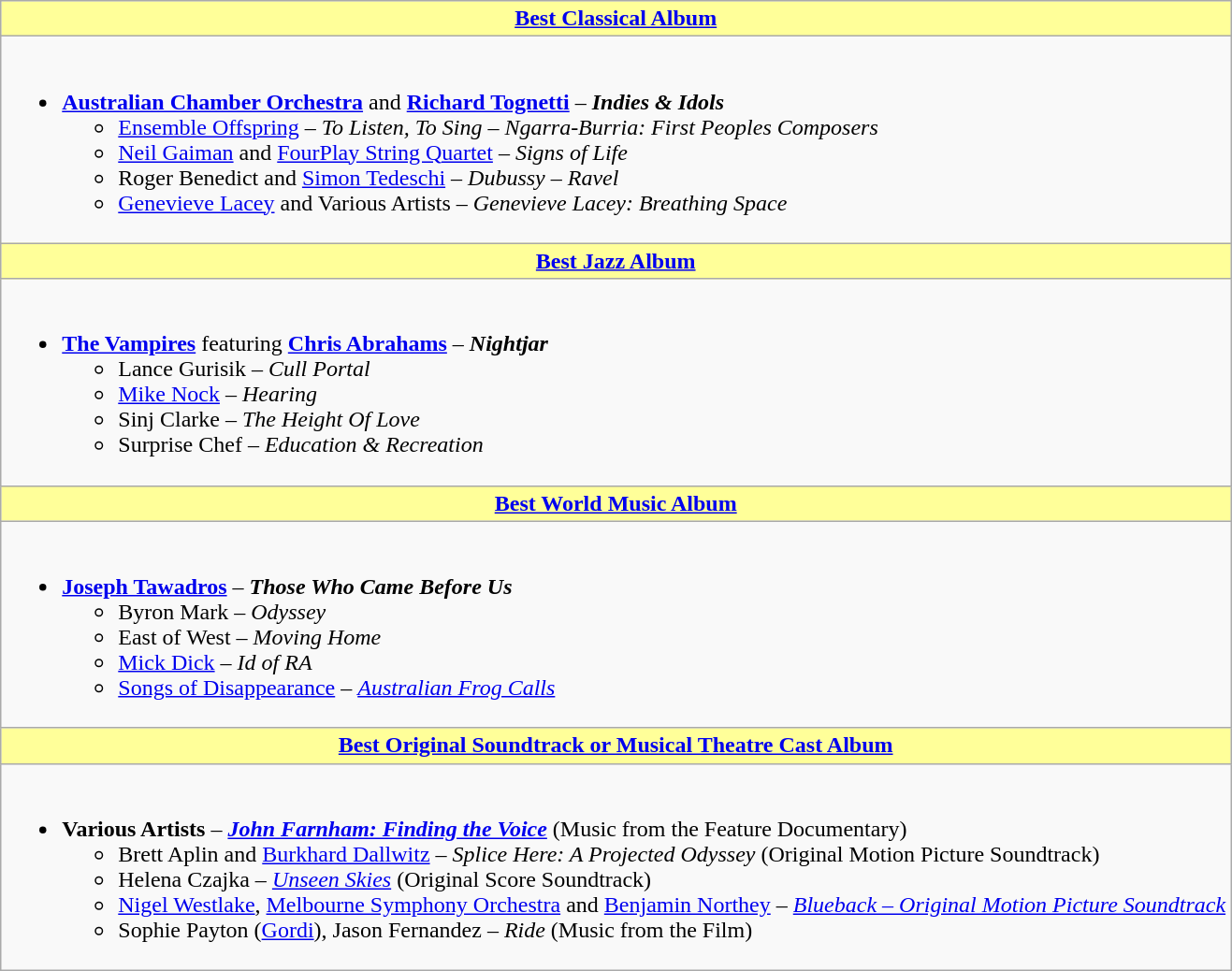<table class=wikitable style="width="150%">
<tr>
<th style="background:#ff9; width=;"50%"><a href='#'>Best Classical Album</a></th>
</tr>
<tr>
<td><br><ul><li><strong><a href='#'>Australian Chamber Orchestra</a></strong> and <strong><a href='#'>Richard Tognetti</a></strong> – <strong><em>Indies & Idols</em></strong><ul><li><a href='#'>Ensemble Offspring</a> – <em>To Listen, To Sing – Ngarra-Burria: First Peoples Composers</em></li><li><a href='#'>Neil Gaiman</a> and <a href='#'>FourPlay String Quartet</a> – <em>Signs of Life</em></li><li>Roger Benedict and <a href='#'>Simon Tedeschi</a> – <em>Dubussy – Ravel</em></li><li><a href='#'>Genevieve Lacey</a> and Various Artists – <em>Genevieve Lacey: Breathing Space</em></li></ul></li></ul></td>
</tr>
<tr>
<th style="background:#ff9; width=;"50%"><a href='#'>Best Jazz Album</a></th>
</tr>
<tr>
<td><br><ul><li><strong><a href='#'>The Vampires</a></strong> featuring <strong><a href='#'>Chris Abrahams</a></strong> – <strong><em>Nightjar</em></strong><ul><li>Lance Gurisik – <em>Cull Portal</em></li><li><a href='#'>Mike Nock</a> – <em>Hearing</em></li><li>Sinj Clarke – <em>The Height Of Love</em></li><li>Surprise Chef – <em>Education & Recreation</em></li></ul></li></ul></td>
</tr>
<tr>
<th style="background:#ff9; width=;"50%"><a href='#'>Best World Music Album</a></th>
</tr>
<tr>
<td><br><ul><li><strong><a href='#'>Joseph Tawadros</a></strong> – <strong><em>Those Who Came Before Us</em></strong><ul><li>Byron Mark – <em>Odyssey</em></li><li>East of West – <em>Moving Home</em></li><li><a href='#'>Mick Dick</a> – <em>Id of RA</em></li><li><a href='#'>Songs of Disappearance</a> – <em><a href='#'>Australian Frog Calls</a></em></li></ul></li></ul></td>
</tr>
<tr>
<th style="background:#ff9; width=;"50%"><a href='#'>Best Original Soundtrack or Musical Theatre Cast Album</a></th>
</tr>
<tr>
<td><br><ul><li><strong>Various Artists</strong> – <strong><em><a href='#'>John Farnham: Finding the Voice</a></em></strong> (Music from the Feature Documentary)<ul><li>Brett Aplin and <a href='#'>Burkhard Dallwitz</a> – <em>Splice Here: A Projected Odyssey</em> (Original Motion Picture Soundtrack)</li><li>Helena Czajka – <em><a href='#'>Unseen Skies</a></em> (Original Score Soundtrack)</li><li><a href='#'>Nigel Westlake</a>, <a href='#'>Melbourne Symphony Orchestra</a> and <a href='#'>Benjamin Northey</a> – <em><a href='#'>Blueback – Original Motion Picture Soundtrack</a></em></li><li>Sophie Payton (<a href='#'>Gordi</a>), Jason Fernandez – <em>Ride</em> (Music from the Film)</li></ul></li></ul></td>
</tr>
</table>
